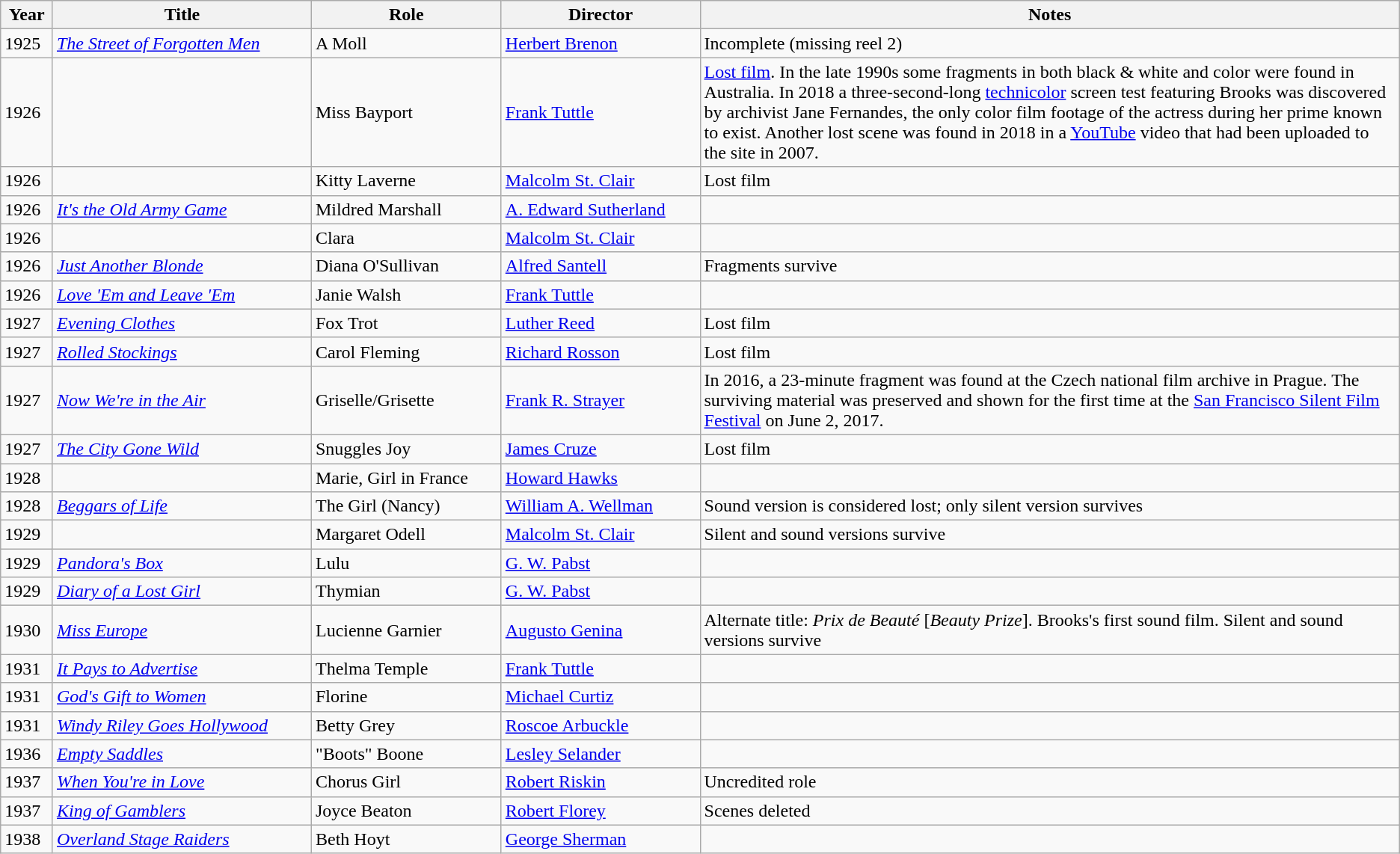<table class="wikitable sortable">
<tr>
<th>Year</th>
<th>Title</th>
<th>Role</th>
<th>Director</th>
<th style="width:50%" class="unsortable">Notes</th>
</tr>
<tr>
<td>1925</td>
<td><em><a href='#'>The Street of Forgotten Men</a></em></td>
<td>A Moll</td>
<td><a href='#'>Herbert Brenon</a></td>
<td>Incomplete (missing reel 2)</td>
</tr>
<tr>
<td>1926</td>
<td><em></em></td>
<td>Miss Bayport</td>
<td><a href='#'>Frank Tuttle</a></td>
<td><a href='#'>Lost film</a>. In the late 1990s some fragments in both black & white and color were found in Australia. In 2018 a three-second-long <a href='#'>technicolor</a> screen test featuring Brooks was discovered by archivist Jane Fernandes, the only color film footage of the actress during her prime known to exist. Another lost scene was found in 2018 in a <a href='#'>YouTube</a> video that had been uploaded to the site in 2007.</td>
</tr>
<tr>
<td>1926</td>
<td><em></em></td>
<td>Kitty Laverne</td>
<td><a href='#'>Malcolm St. Clair</a></td>
<td>Lost film</td>
</tr>
<tr>
<td>1926</td>
<td><em><a href='#'>It's the Old Army Game</a></em></td>
<td>Mildred Marshall</td>
<td><a href='#'>A. Edward Sutherland</a></td>
<td></td>
</tr>
<tr>
<td>1926</td>
<td><em></em></td>
<td>Clara</td>
<td><a href='#'>Malcolm St. Clair</a></td>
<td></td>
</tr>
<tr>
<td>1926</td>
<td><em><a href='#'>Just Another Blonde</a></em></td>
<td>Diana O'Sullivan</td>
<td><a href='#'>Alfred Santell</a></td>
<td>Fragments survive</td>
</tr>
<tr>
<td>1926</td>
<td><em><a href='#'>Love 'Em and Leave 'Em</a></em></td>
<td>Janie Walsh</td>
<td><a href='#'>Frank Tuttle</a></td>
<td></td>
</tr>
<tr>
<td>1927</td>
<td><em><a href='#'>Evening Clothes</a></em></td>
<td>Fox Trot</td>
<td><a href='#'>Luther Reed</a></td>
<td>Lost film</td>
</tr>
<tr>
<td>1927</td>
<td><em><a href='#'>Rolled Stockings</a></em></td>
<td>Carol Fleming</td>
<td><a href='#'>Richard Rosson</a></td>
<td>Lost film</td>
</tr>
<tr>
<td>1927</td>
<td><em><a href='#'>Now We're in the Air</a></em></td>
<td>Griselle/Grisette</td>
<td><a href='#'>Frank R. Strayer</a></td>
<td>In 2016, a 23-minute fragment was found at the Czech national film archive in Prague. The surviving material was preserved and shown for the first time at the <a href='#'>San Francisco Silent Film Festival</a> on June 2, 2017.</td>
</tr>
<tr>
<td>1927</td>
<td><em><a href='#'>The City Gone Wild</a></em></td>
<td>Snuggles Joy</td>
<td><a href='#'>James Cruze</a></td>
<td>Lost film</td>
</tr>
<tr>
<td>1928</td>
<td><em></em></td>
<td>Marie, Girl in France</td>
<td><a href='#'>Howard Hawks</a></td>
<td></td>
</tr>
<tr>
<td>1928</td>
<td><em><a href='#'>Beggars of Life</a></em></td>
<td>The Girl (Nancy)</td>
<td><a href='#'>William A. Wellman</a></td>
<td>Sound version is considered lost; only silent version survives</td>
</tr>
<tr>
<td>1929</td>
<td><em></em></td>
<td>Margaret Odell</td>
<td><a href='#'>Malcolm St. Clair</a></td>
<td>Silent and sound versions survive</td>
</tr>
<tr>
<td>1929</td>
<td><em><a href='#'>Pandora's Box</a></em></td>
<td>Lulu</td>
<td><a href='#'>G. W. Pabst</a></td>
<td></td>
</tr>
<tr>
<td>1929</td>
<td><em><a href='#'>Diary of a Lost Girl</a></em></td>
<td>Thymian</td>
<td><a href='#'>G. W. Pabst</a></td>
<td></td>
</tr>
<tr>
<td>1930</td>
<td><em><a href='#'>Miss Europe</a></em></td>
<td>Lucienne Garnier</td>
<td><a href='#'>Augusto Genina</a></td>
<td>Alternate title: <em>Prix de Beauté</em> [<em>Beauty Prize</em>]. Brooks's first sound film. Silent and sound versions survive</td>
</tr>
<tr>
<td>1931</td>
<td><em><a href='#'>It Pays to Advertise</a></em></td>
<td>Thelma Temple</td>
<td><a href='#'>Frank Tuttle</a></td>
<td></td>
</tr>
<tr>
<td>1931</td>
<td><em><a href='#'>God's Gift to Women</a></em></td>
<td>Florine</td>
<td><a href='#'>Michael Curtiz</a></td>
<td></td>
</tr>
<tr>
<td>1931</td>
<td><em><a href='#'>Windy Riley Goes Hollywood</a></em></td>
<td>Betty Grey</td>
<td><a href='#'>Roscoe Arbuckle</a></td>
<td></td>
</tr>
<tr>
<td>1936</td>
<td><em><a href='#'>Empty Saddles</a></em></td>
<td>"Boots" Boone</td>
<td><a href='#'>Lesley Selander</a></td>
<td></td>
</tr>
<tr>
<td>1937</td>
<td><em><a href='#'>When You're in Love</a></em></td>
<td>Chorus Girl</td>
<td><a href='#'>Robert Riskin</a></td>
<td>Uncredited role</td>
</tr>
<tr>
<td>1937</td>
<td><em><a href='#'>King of Gamblers</a></em></td>
<td>Joyce Beaton</td>
<td><a href='#'>Robert Florey</a></td>
<td>Scenes deleted</td>
</tr>
<tr>
<td>1938</td>
<td><em><a href='#'>Overland Stage Raiders</a></em></td>
<td>Beth Hoyt</td>
<td><a href='#'>George Sherman</a></td>
<td></td>
</tr>
</table>
